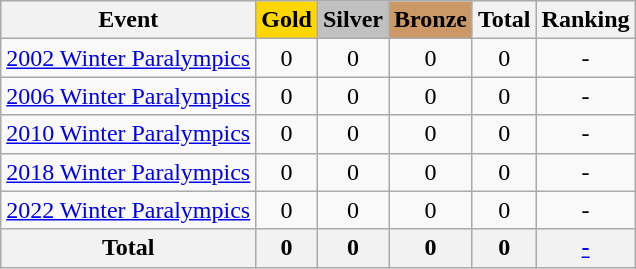<table class="wikitable sortable" style="text-align:center;">
<tr>
<th>Event</th>
<td style="background:gold; font-weight:bold;">Gold</td>
<td style="background:silver; font-weight:bold;">Silver</td>
<td style="background:#cc9966; font-weight:bold;">Bronze</td>
<th>Total</th>
<th>Ranking</th>
</tr>
<tr>
<td><a href='#'>2002 Winter Paralympics</a></td>
<td>0</td>
<td>0</td>
<td>0</td>
<td>0</td>
<td>-</td>
</tr>
<tr>
<td><a href='#'>2006 Winter Paralympics</a></td>
<td>0</td>
<td>0</td>
<td>0</td>
<td>0</td>
<td>-</td>
</tr>
<tr>
<td><a href='#'>2010 Winter Paralympics</a></td>
<td>0</td>
<td>0</td>
<td>0</td>
<td>0</td>
<td>-</td>
</tr>
<tr>
<td><a href='#'>2018 Winter Paralympics</a></td>
<td>0</td>
<td>0</td>
<td>0</td>
<td>0</td>
<td>-</td>
</tr>
<tr>
<td><a href='#'>2022 Winter Paralympics</a></td>
<td>0</td>
<td>0</td>
<td>0</td>
<td>0</td>
<td>-</td>
</tr>
<tr>
<th colspan=1>Total</th>
<th>0</th>
<th>0</th>
<th>0</th>
<th>0</th>
<th><a href='#'>-</a></th>
</tr>
</table>
